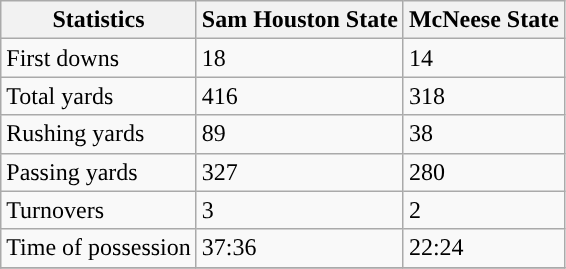<table class="wikitable">
<tr>
<th>Statistics</th>
<th>Sam Houston State</th>
<th>McNeese State</th>
</tr>
<tr>
<td>First downs</td>
<td>18</td>
<td>14</td>
</tr>
<tr>
<td>Total yards</td>
<td>416</td>
<td>318</td>
</tr>
<tr>
<td>Rushing yards</td>
<td>89</td>
<td>38</td>
</tr>
<tr>
<td>Passing yards</td>
<td>327</td>
<td>280</td>
</tr>
<tr>
<td>Turnovers</td>
<td>3</td>
<td>2</td>
</tr>
<tr>
<td>Time of possession</td>
<td>37:36</td>
<td>22:24</td>
</tr>
<tr>
</tr>
</table>
